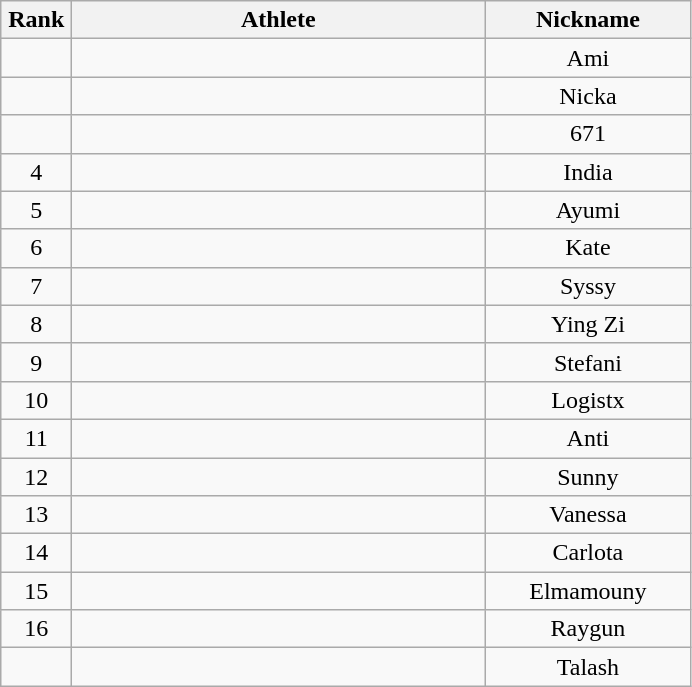<table class="wikitable" style="text-align: center;">
<tr>
<th width=40>Rank</th>
<th width=268>Athlete</th>
<th width=130>Nickname</th>
</tr>
<tr>
<td></td>
<td align="left"></td>
<td>Ami</td>
</tr>
<tr>
<td></td>
<td align="left"></td>
<td>Nicka</td>
</tr>
<tr>
<td></td>
<td align="left"></td>
<td>671</td>
</tr>
<tr>
<td>4</td>
<td align="left"></td>
<td>India</td>
</tr>
<tr>
<td>5</td>
<td align="left"></td>
<td>Ayumi</td>
</tr>
<tr>
<td>6</td>
<td align="left"></td>
<td>Kate</td>
</tr>
<tr>
<td>7</td>
<td align="left"></td>
<td>Syssy</td>
</tr>
<tr>
<td>8</td>
<td align="left"></td>
<td>Ying Zi</td>
</tr>
<tr>
<td>9</td>
<td align="left"></td>
<td>Stefani</td>
</tr>
<tr>
<td>10</td>
<td align="left"></td>
<td>Logistx</td>
</tr>
<tr>
<td>11</td>
<td align="left"></td>
<td>Anti</td>
</tr>
<tr>
<td>12</td>
<td align="left"></td>
<td>Sunny</td>
</tr>
<tr>
<td>13</td>
<td align="left"></td>
<td>Vanessa</td>
</tr>
<tr>
<td>14</td>
<td align="left"></td>
<td>Carlota</td>
</tr>
<tr>
<td>15</td>
<td align="left"></td>
<td>Elmamouny</td>
</tr>
<tr>
<td>16</td>
<td align="left"></td>
<td>Raygun</td>
</tr>
<tr>
<td></td>
<td align="left"></td>
<td>Talash</td>
</tr>
</table>
